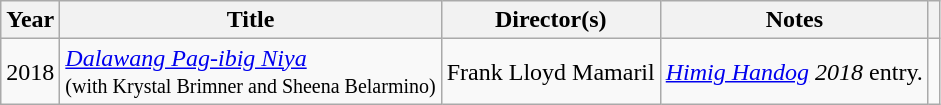<table class="wikitable plainrowheaders" style="margin-right: 0;">
<tr>
<th scope="col">Year</th>
<th scope="col">Title</th>
<th scope="col">Director(s)</th>
<th scope="col">Notes</th>
<th scope="col"></th>
</tr>
<tr>
<td>2018</td>
<td><em><a href='#'>Dalawang Pag-ibig Niya</a></em> <br><small>(with Krystal Brimner and Sheena Belarmino)</small></td>
<td>Frank Lloyd Mamaril</td>
<td><em><a href='#'>Himig Handog</a> 2018</em> entry.</td>
<td></td>
</tr>
</table>
